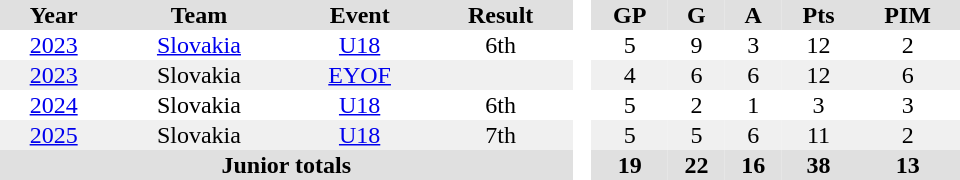<table border="0" cellpadding="1" cellspacing="0" style="text-align:center; width:40em">
<tr ALIGN="centre" bgcolor="#e0e0e0">
<th>Year</th>
<th>Team</th>
<th>Event</th>
<th>Result</th>
<th rowspan="97" bgcolor="#ffffff"> </th>
<th>GP</th>
<th>G</th>
<th>A</th>
<th>Pts</th>
<th>PIM</th>
</tr>
<tr>
<td><a href='#'>2023</a></td>
<td><a href='#'>Slovakia</a></td>
<td><a href='#'>U18</a></td>
<td>6th</td>
<td>5</td>
<td>9</td>
<td>3</td>
<td>12</td>
<td>2</td>
</tr>
<tr bgcolor="#f0f0f0">
<td><a href='#'>2023</a></td>
<td>Slovakia</td>
<td><a href='#'>EYOF</a></td>
<td></td>
<td>4</td>
<td>6</td>
<td>6</td>
<td>12</td>
<td>6</td>
</tr>
<tr>
<td><a href='#'>2024</a></td>
<td>Slovakia</td>
<td><a href='#'>U18</a></td>
<td>6th</td>
<td>5</td>
<td>2</td>
<td>1</td>
<td>3</td>
<td>3</td>
</tr>
<tr bgcolor="#f0f0f0">
<td><a href='#'>2025</a></td>
<td>Slovakia</td>
<td><a href='#'>U18</a></td>
<td>7th</td>
<td>5</td>
<td>5</td>
<td>6</td>
<td>11</td>
<td>2</td>
</tr>
<tr ALIGN="centre" bgcolor="#e0e0e0">
<th colspan="4">Junior totals</th>
<th>19</th>
<th>22</th>
<th>16</th>
<th>38</th>
<th>13</th>
</tr>
</table>
